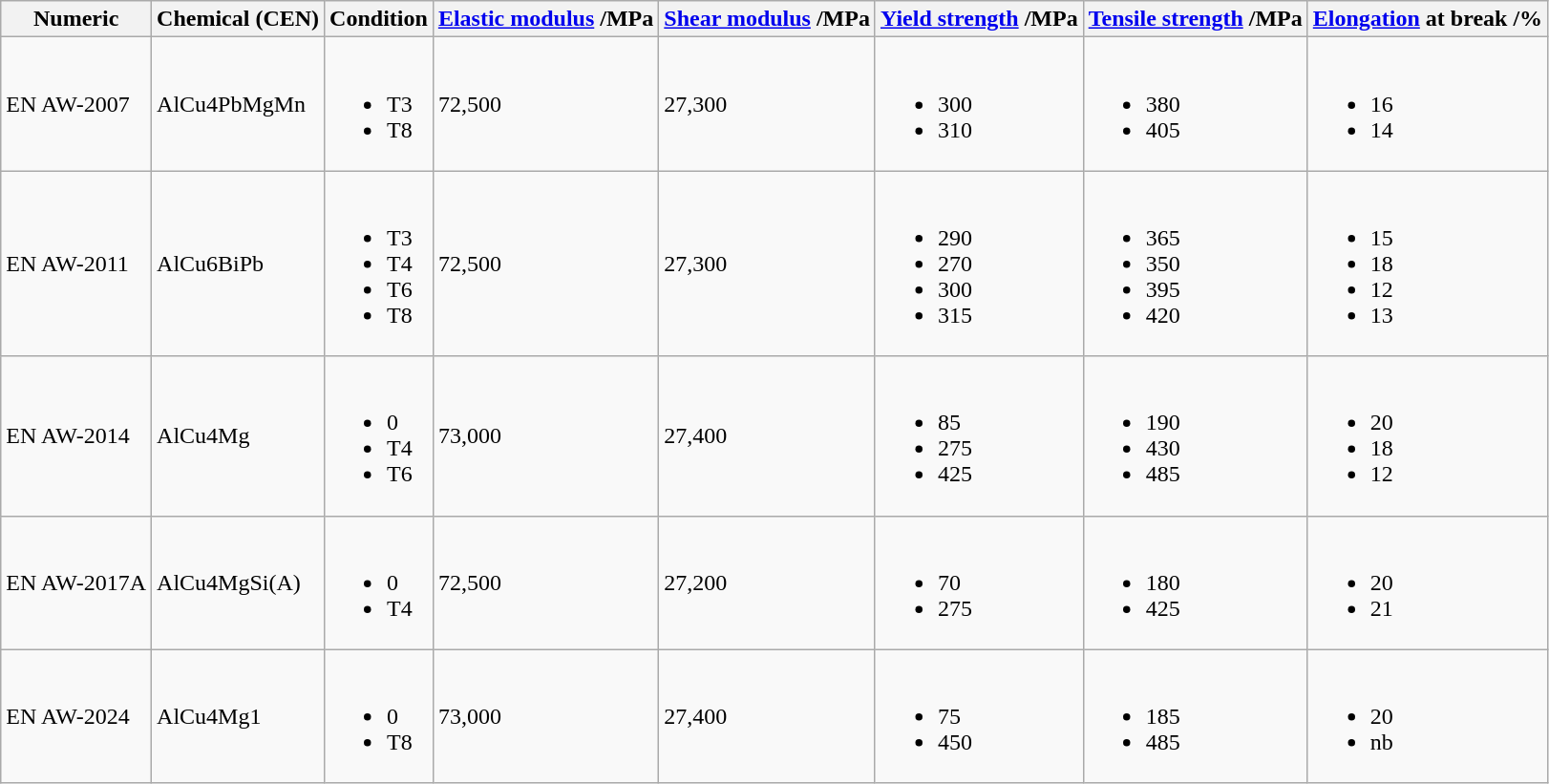<table class="wikitable">
<tr>
<th>Numeric</th>
<th>Chemical (CEN)</th>
<th>Condition</th>
<th><a href='#'>Elastic modulus</a> /MPa</th>
<th><a href='#'>Shear modulus</a> /MPa</th>
<th><a href='#'>Yield strength</a> /MPa</th>
<th><a href='#'>Tensile strength</a> /MPa</th>
<th><a href='#'>Elongation</a> at break /%</th>
</tr>
<tr>
<td>EN AW-2007</td>
<td>AlCu4PbMgMn</td>
<td><br><ul><li>T3</li><li>T8</li></ul></td>
<td>72,500</td>
<td>27,300</td>
<td><br><ul><li>300</li><li>310</li></ul></td>
<td><br><ul><li>380</li><li>405</li></ul></td>
<td><br><ul><li>16</li><li>14</li></ul></td>
</tr>
<tr>
<td>EN AW-2011</td>
<td>AlCu6BiPb</td>
<td><br><ul><li>T3</li><li>T4</li><li>T6</li><li>T8</li></ul></td>
<td>72,500</td>
<td>27,300</td>
<td><br><ul><li>290</li><li>270</li><li>300</li><li>315</li></ul></td>
<td><br><ul><li>365</li><li>350</li><li>395</li><li>420</li></ul></td>
<td><br><ul><li>15</li><li>18</li><li>12</li><li>13</li></ul></td>
</tr>
<tr>
<td>EN AW-2014</td>
<td>AlCu4Mg</td>
<td><br><ul><li>0</li><li>T4</li><li>T6</li></ul></td>
<td>73,000</td>
<td>27,400</td>
<td><br><ul><li>85</li><li>275</li><li>425</li></ul></td>
<td><br><ul><li>190</li><li>430</li><li>485</li></ul></td>
<td><br><ul><li>20</li><li>18</li><li>12</li></ul></td>
</tr>
<tr>
<td>EN AW-2017A</td>
<td>AlCu4MgSi(A)</td>
<td><br><ul><li>0</li><li>T4</li></ul></td>
<td>72,500</td>
<td>27,200</td>
<td><br><ul><li>70</li><li>275</li></ul></td>
<td><br><ul><li>180</li><li>425</li></ul></td>
<td><br><ul><li>20</li><li>21</li></ul></td>
</tr>
<tr>
<td>EN AW-2024</td>
<td>AlCu4Mg1</td>
<td><br><ul><li>0</li><li>T8</li></ul></td>
<td>73,000</td>
<td>27,400</td>
<td><br><ul><li>75</li><li>450</li></ul></td>
<td><br><ul><li>185</li><li>485</li></ul></td>
<td><br><ul><li>20</li><li>nb</li></ul></td>
</tr>
</table>
